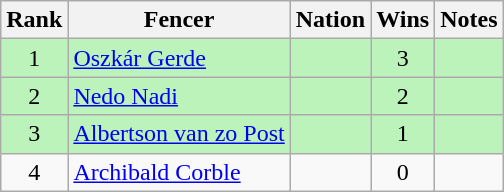<table class="wikitable sortable" style="text-align:center">
<tr>
<th>Rank</th>
<th>Fencer</th>
<th>Nation</th>
<th>Wins</th>
<th>Notes</th>
</tr>
<tr bgcolor=bbf3bb>
<td>1</td>
<td align=left><a href='#'>Oszkár Gerde</a></td>
<td align=left></td>
<td>3</td>
<td></td>
</tr>
<tr bgcolor=bbf3bb>
<td>2</td>
<td align=left><a href='#'>Nedo Nadi</a></td>
<td align=left></td>
<td>2</td>
<td></td>
</tr>
<tr bgcolor=bbf3bb>
<td>3</td>
<td align=left><a href='#'>Albertson van zo Post</a></td>
<td align=left></td>
<td>1</td>
<td></td>
</tr>
<tr>
<td>4</td>
<td align=left><a href='#'>Archibald Corble</a></td>
<td align=left></td>
<td>0</td>
<td></td>
</tr>
</table>
